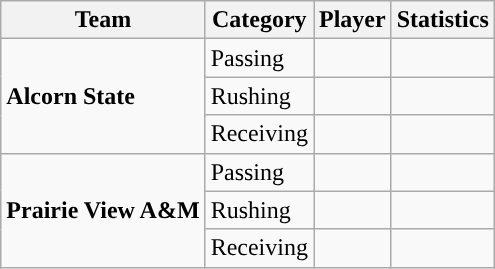<table class="wikitable" style="float: right;">
<tr>
<th>Team</th>
<th>Category</th>
<th>Player</th>
<th>Statistics</th>
</tr>
<tr>
<td rowspan=3><strong>Alcorn State</strong></td>
<td>Passing</td>
<td></td>
<td></td>
</tr>
<tr>
<td>Rushing</td>
<td></td>
<td></td>
</tr>
<tr>
<td>Receiving</td>
<td></td>
<td></td>
</tr>
<tr>
<td rowspan=3><strong>Prairie View A&M</strong></td>
<td>Passing</td>
<td></td>
<td></td>
</tr>
<tr>
<td>Rushing</td>
<td></td>
<td></td>
</tr>
<tr>
<td>Receiving</td>
<td></td>
<td></td>
</tr>
</table>
